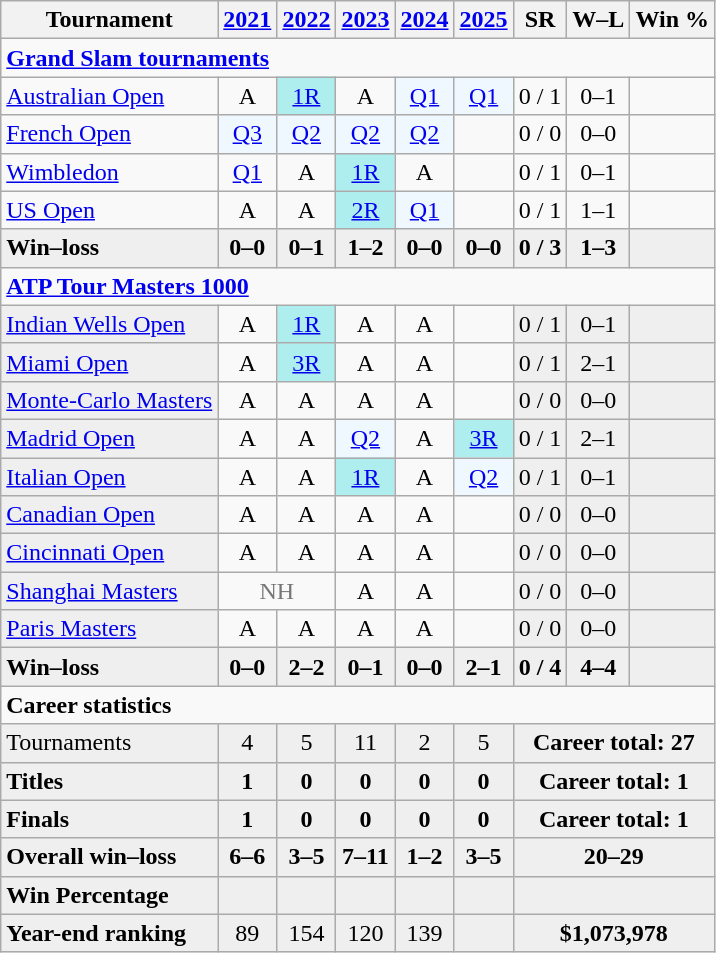<table class=wikitable style=text-align:center>
<tr>
<th>Tournament</th>
<th><a href='#'>2021</a></th>
<th><a href='#'>2022</a></th>
<th><a href='#'>2023</a></th>
<th><a href='#'>2024</a></th>
<th><a href='#'>2025</a></th>
<th>SR</th>
<th>W–L</th>
<th>Win %</th>
</tr>
<tr>
<td colspan="9" style="text-align:left"><a href='#'><strong>Grand Slam tournaments</strong></a></td>
</tr>
<tr>
<td align=left><a href='#'>Australian Open</a></td>
<td>A</td>
<td bgcolor=afeeee><a href='#'>1R</a></td>
<td>A</td>
<td bgcolor=f0f8ff><a href='#'>Q1</a></td>
<td bgcolor=f0f8ff><a href='#'>Q1</a></td>
<td>0 / 1</td>
<td>0–1</td>
<td></td>
</tr>
<tr>
<td align=left><a href='#'>French Open</a></td>
<td bgcolor=f0f8ff><a href='#'>Q3</a></td>
<td bgcolor=f0f8ff><a href='#'>Q2</a></td>
<td bgcolor=f0f8ff><a href='#'>Q2</a></td>
<td bgcolor=f0f8ff><a href='#'>Q2</a></td>
<td></td>
<td>0 / 0</td>
<td>0–0</td>
<td></td>
</tr>
<tr>
<td align=left><a href='#'>Wimbledon</a></td>
<td><a href='#'>Q1</a></td>
<td>A</td>
<td bgcolor=afeeee><a href='#'>1R</a></td>
<td>A</td>
<td></td>
<td>0 / 1</td>
<td>0–1</td>
<td></td>
</tr>
<tr>
<td align=left><a href='#'>US Open</a></td>
<td>A</td>
<td>A</td>
<td bgcolor=afeeee><a href='#'>2R</a></td>
<td bgcolor=f0f8ff><a href='#'>Q1</a></td>
<td></td>
<td>0 / 1</td>
<td>1–1</td>
<td></td>
</tr>
<tr style=font-weight:bold;background:#efefef>
<td style=text-align:left>Win–loss</td>
<td>0–0</td>
<td>0–1</td>
<td>1–2</td>
<td>0–0</td>
<td>0–0</td>
<td>0 / 3</td>
<td>1–3</td>
<td></td>
</tr>
<tr>
<td colspan="9" style="text-align:left"><strong><a href='#'>ATP Tour Masters 1000</a></strong></td>
</tr>
<tr>
<td bgcolor=efefef align=left><a href='#'>Indian Wells Open</a></td>
<td>A</td>
<td bgcolor=afeeee><a href='#'>1R</a></td>
<td>A</td>
<td>A</td>
<td></td>
<td bgcolor="efefef">0 / 1</td>
<td bgcolor=efefef>0–1</td>
<td bgcolor=efefef></td>
</tr>
<tr>
<td bgcolor=efefef align=left><a href='#'>Miami Open</a></td>
<td>A</td>
<td bgcolor=afeeee><a href='#'>3R</a></td>
<td>A</td>
<td>A</td>
<td></td>
<td bgcolor="efefef">0 / 1</td>
<td bgcolor=efefef>2–1</td>
<td bgcolor=efefef></td>
</tr>
<tr>
<td bgcolor=efefef align=left><a href='#'>Monte-Carlo Masters</a></td>
<td>A</td>
<td>A</td>
<td>A</td>
<td>A</td>
<td></td>
<td bgcolor="efefef">0 / 0</td>
<td bgcolor=efefef>0–0</td>
<td bgcolor=efefef></td>
</tr>
<tr>
<td bgcolor=efefef align=left><a href='#'>Madrid Open</a></td>
<td>A</td>
<td>A</td>
<td bgcolor=f0f8ff><a href='#'>Q2</a></td>
<td>A</td>
<td bgcolor=afeeee><a href='#'>3R</a></td>
<td bgcolor="efefef">0 / 1</td>
<td bgcolor=efefef>2–1</td>
<td bgcolor=efefef></td>
</tr>
<tr>
<td bgcolor=efefef align=left><a href='#'>Italian Open</a></td>
<td>A</td>
<td>A</td>
<td bgcolor=afeeee><a href='#'>1R</a></td>
<td>A</td>
<td bgcolor=f0f8ff><a href='#'>Q2</a></td>
<td bgcolor="efefef">0 / 1</td>
<td bgcolor=efefef>0–1</td>
<td bgcolor=efefef></td>
</tr>
<tr>
<td bgcolor=efefef align=left><a href='#'>Canadian Open</a></td>
<td>A</td>
<td>A</td>
<td>A</td>
<td>A</td>
<td></td>
<td bgcolor="efefef">0 / 0</td>
<td bgcolor=efefef>0–0</td>
<td bgcolor=efefef></td>
</tr>
<tr>
<td bgcolor=efefef align=left><a href='#'>Cincinnati Open</a></td>
<td>A</td>
<td>A</td>
<td>A</td>
<td>A</td>
<td></td>
<td bgcolor="efefef">0 /  0</td>
<td bgcolor=efefef>0–0</td>
<td bgcolor=efefef></td>
</tr>
<tr>
<td bgcolor=efefef align=left><a href='#'>Shanghai Masters</a></td>
<td colspan=2 style=color:#767676>NH</td>
<td>A</td>
<td>A</td>
<td></td>
<td bgcolor="efefef">0 / 0</td>
<td bgcolor=efefef>0–0</td>
<td bgcolor=efefef></td>
</tr>
<tr>
<td bgcolor=efefef align=left><a href='#'>Paris Masters</a></td>
<td>A</td>
<td>A</td>
<td>A</td>
<td>A</td>
<td></td>
<td bgcolor="efefef">0 / 0</td>
<td bgcolor=efefef>0–0</td>
<td bgcolor=efefef></td>
</tr>
<tr style=font-weight:bold;background:#efefef>
<td style=text-align:left>Win–loss</td>
<td>0–0</td>
<td>2–2</td>
<td>0–1</td>
<td>0–0</td>
<td>2–1</td>
<td>0 / 4</td>
<td>4–4</td>
<td bgcolor=efefef></td>
</tr>
<tr>
<td colspan="9" style="text-align:left"><strong>Career statistics</strong></td>
</tr>
<tr style=background:#efefef>
<td style=text-align:left>Tournaments</td>
<td>4</td>
<td>5</td>
<td>11</td>
<td>2</td>
<td>5</td>
<td colspan="3"><strong>Career total: 27</strong></td>
</tr>
<tr style=font-weight:bold;background:#efefef>
<td style=text-align:left>Titles</td>
<td>1</td>
<td>0</td>
<td>0</td>
<td>0</td>
<td>0</td>
<td colspan="3">Career total: 1</td>
</tr>
<tr style=font-weight:bold;background:#efefef>
<td style=text-align:left>Finals</td>
<td>1</td>
<td>0</td>
<td>0</td>
<td>0</td>
<td>0</td>
<td colspan="3">Career total: 1</td>
</tr>
<tr style=font-weight:bold;background:#efefef>
<td style=text-align:left>Overall win–loss</td>
<td>6–6</td>
<td>3–5</td>
<td>7–11</td>
<td>1–2</td>
<td>3–5</td>
<td colspan="3">20–29</td>
</tr>
<tr style=font-weight:bold;background:#efefef>
<td style=text-align:left>Win Percentage</td>
<td></td>
<td></td>
<td></td>
<td></td>
<td></td>
<td colspan="3"></td>
</tr>
<tr style=background:#efefef>
<td align=left><strong>Year-end ranking</strong></td>
<td>89</td>
<td>154</td>
<td>120</td>
<td>139</td>
<td></td>
<td colspan="3"><strong>$1,073,978</strong></td>
</tr>
</table>
